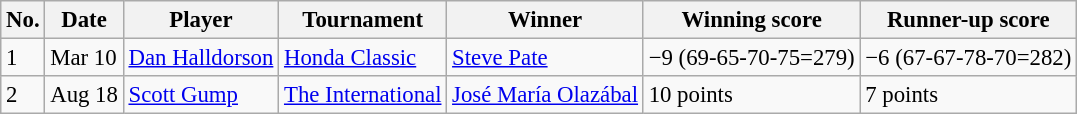<table class="wikitable" style="font-size:95%;">
<tr>
<th>No.</th>
<th>Date</th>
<th>Player</th>
<th>Tournament</th>
<th>Winner</th>
<th>Winning score</th>
<th>Runner-up score</th>
</tr>
<tr>
<td>1</td>
<td>Mar 10</td>
<td> <a href='#'>Dan Halldorson</a></td>
<td><a href='#'>Honda Classic</a></td>
<td> <a href='#'>Steve Pate</a></td>
<td>−9 (69-65-70-75=279)</td>
<td>−6 (67-67-78-70=282)</td>
</tr>
<tr>
<td>2</td>
<td>Aug 18</td>
<td> <a href='#'>Scott Gump</a></td>
<td><a href='#'>The International</a></td>
<td> <a href='#'>José María Olazábal</a></td>
<td>10 points</td>
<td>7 points</td>
</tr>
</table>
